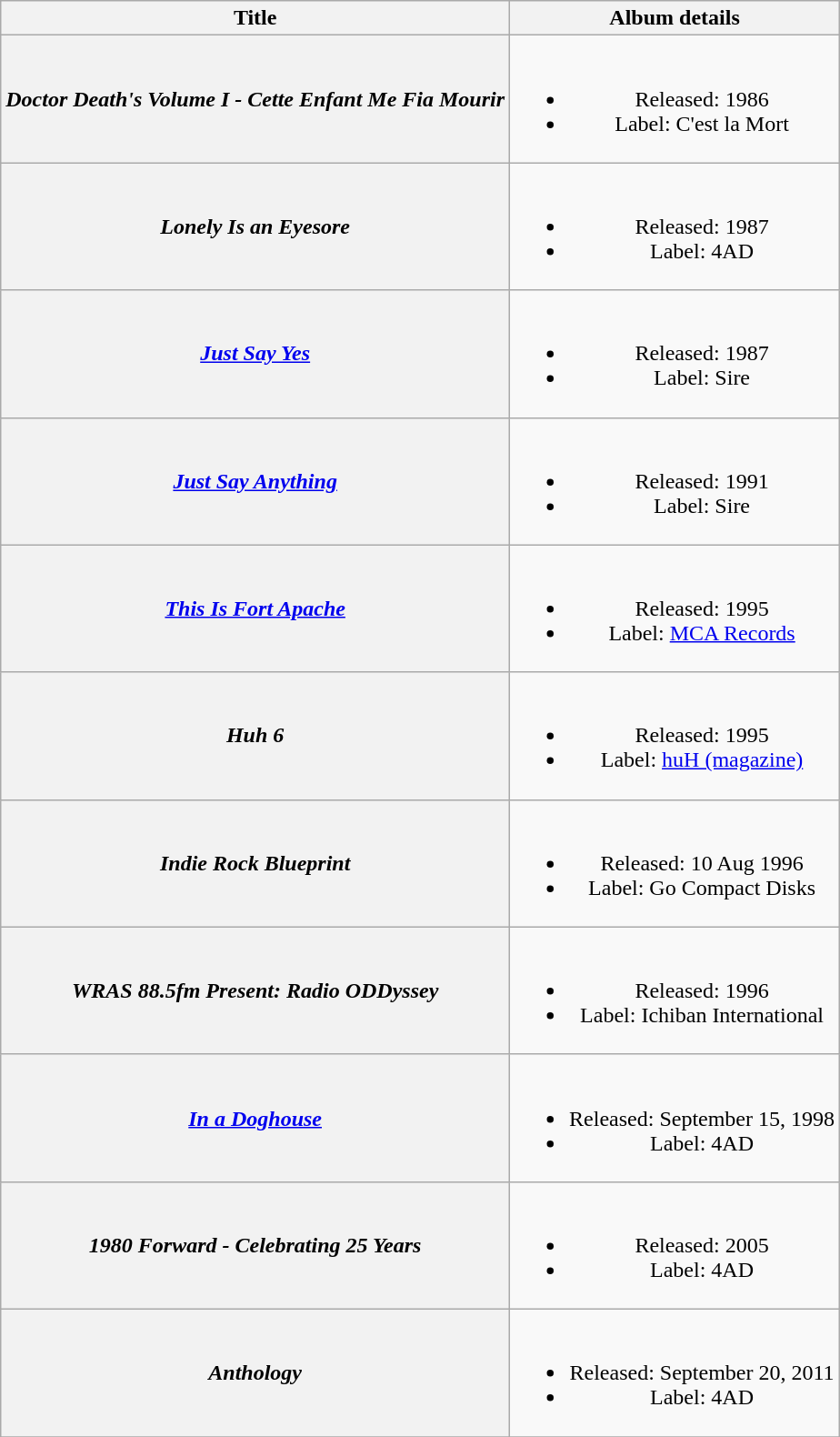<table class="wikitable plainrowheaders" style="text-align:center;">
<tr>
<th rowspan="1">Title</th>
<th rowspan="1">Album details</th>
</tr>
<tr>
<th scope="row"><em>Doctor Death's Volume I - Cette Enfant Me Fia Mourir</em></th>
<td><br><ul><li>Released: 1986</li><li>Label: C'est la Mort</li></ul></td>
</tr>
<tr>
<th scope="row"><em>Lonely Is an Eyesore</em></th>
<td><br><ul><li>Released: 1987</li><li>Label: 4AD</li></ul></td>
</tr>
<tr>
<th scope="row"><em><a href='#'>Just Say Yes</a></em></th>
<td><br><ul><li>Released: 1987</li><li>Label: Sire</li></ul></td>
</tr>
<tr>
<th scope="row"><em><a href='#'>Just Say Anything</a></em></th>
<td><br><ul><li>Released: 1991</li><li>Label: Sire</li></ul></td>
</tr>
<tr>
<th scope="row"><em><a href='#'>This Is Fort Apache</a></em></th>
<td><br><ul><li>Released: 1995</li><li>Label: <a href='#'>MCA Records</a></li></ul></td>
</tr>
<tr>
<th scope="row"><em>Huh 6</em></th>
<td><br><ul><li>Released: 1995</li><li>Label: <a href='#'>huH (magazine)</a></li></ul></td>
</tr>
<tr>
<th scope="row"><em>Indie Rock Blueprint</em></th>
<td><br><ul><li>Released: 10 Aug 1996</li><li>Label: Go Compact Disks</li></ul></td>
</tr>
<tr>
<th scope="row"><em>WRAS 88.5fm Present: Radio ODDyssey</em></th>
<td><br><ul><li>Released: 1996</li><li>Label: Ichiban International</li></ul></td>
</tr>
<tr>
<th scope="row"><em><a href='#'>In a Doghouse</a></em></th>
<td><br><ul><li>Released: September 15, 1998</li><li>Label: 4AD</li></ul></td>
</tr>
<tr>
<th scope="row"><em>1980 Forward - Celebrating 25 Years</em></th>
<td><br><ul><li>Released: 2005</li><li>Label: 4AD</li></ul></td>
</tr>
<tr>
<th scope="row"><em>Anthology</em></th>
<td><br><ul><li>Released: September 20, 2011</li><li>Label: 4AD</li></ul></td>
</tr>
<tr>
</tr>
</table>
